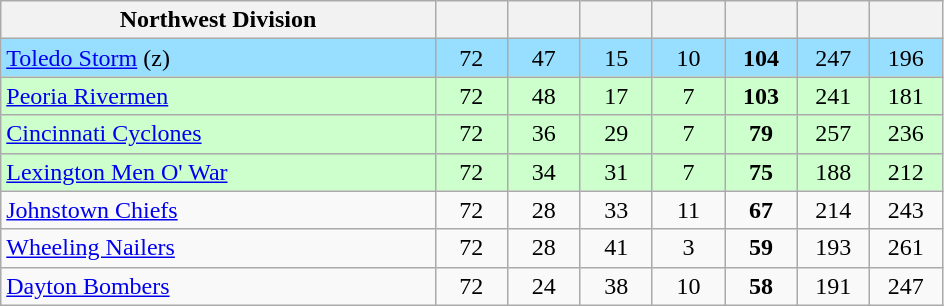<table class="wikitable sortable" style="text-align:center">
<tr>
<th style="width:30%;" class="unsortable">Northwest Division</th>
<th style="width:5%;"></th>
<th style="width:5%;"></th>
<th style="width:5%;"></th>
<th style="width:5%;"></th>
<th style="width:5%;"></th>
<th style="width:5%;"></th>
<th style="width:5%;"></th>
</tr>
<tr bgcolor="#97DEFF">
<td align=left><a href='#'>Toledo Storm</a> (z)</td>
<td>72</td>
<td>47</td>
<td>15</td>
<td>10</td>
<td><strong>104</strong></td>
<td>247</td>
<td>196</td>
</tr>
<tr bgcolor="#ccffcc">
<td align=left><a href='#'>Peoria Rivermen</a></td>
<td>72</td>
<td>48</td>
<td>17</td>
<td>7</td>
<td><strong>103</strong></td>
<td>241</td>
<td>181</td>
</tr>
<tr bgcolor="#ccffcc">
<td align=left><a href='#'>Cincinnati Cyclones</a></td>
<td>72</td>
<td>36</td>
<td>29</td>
<td>7</td>
<td><strong>79</strong></td>
<td>257</td>
<td>236</td>
</tr>
<tr bgcolor="#ccffcc">
<td align=left><a href='#'>Lexington Men O' War</a></td>
<td>72</td>
<td>34</td>
<td>31</td>
<td>7</td>
<td><strong>75</strong></td>
<td>188</td>
<td>212</td>
</tr>
<tr>
<td align=left><a href='#'>Johnstown Chiefs</a></td>
<td>72</td>
<td>28</td>
<td>33</td>
<td>11</td>
<td><strong>67</strong></td>
<td>214</td>
<td>243</td>
</tr>
<tr>
<td align=left><a href='#'>Wheeling Nailers</a></td>
<td>72</td>
<td>28</td>
<td>41</td>
<td>3</td>
<td><strong>59</strong></td>
<td>193</td>
<td>261</td>
</tr>
<tr>
<td align=left><a href='#'>Dayton Bombers</a></td>
<td>72</td>
<td>24</td>
<td>38</td>
<td>10</td>
<td><strong>58</strong></td>
<td>191</td>
<td>247</td>
</tr>
</table>
